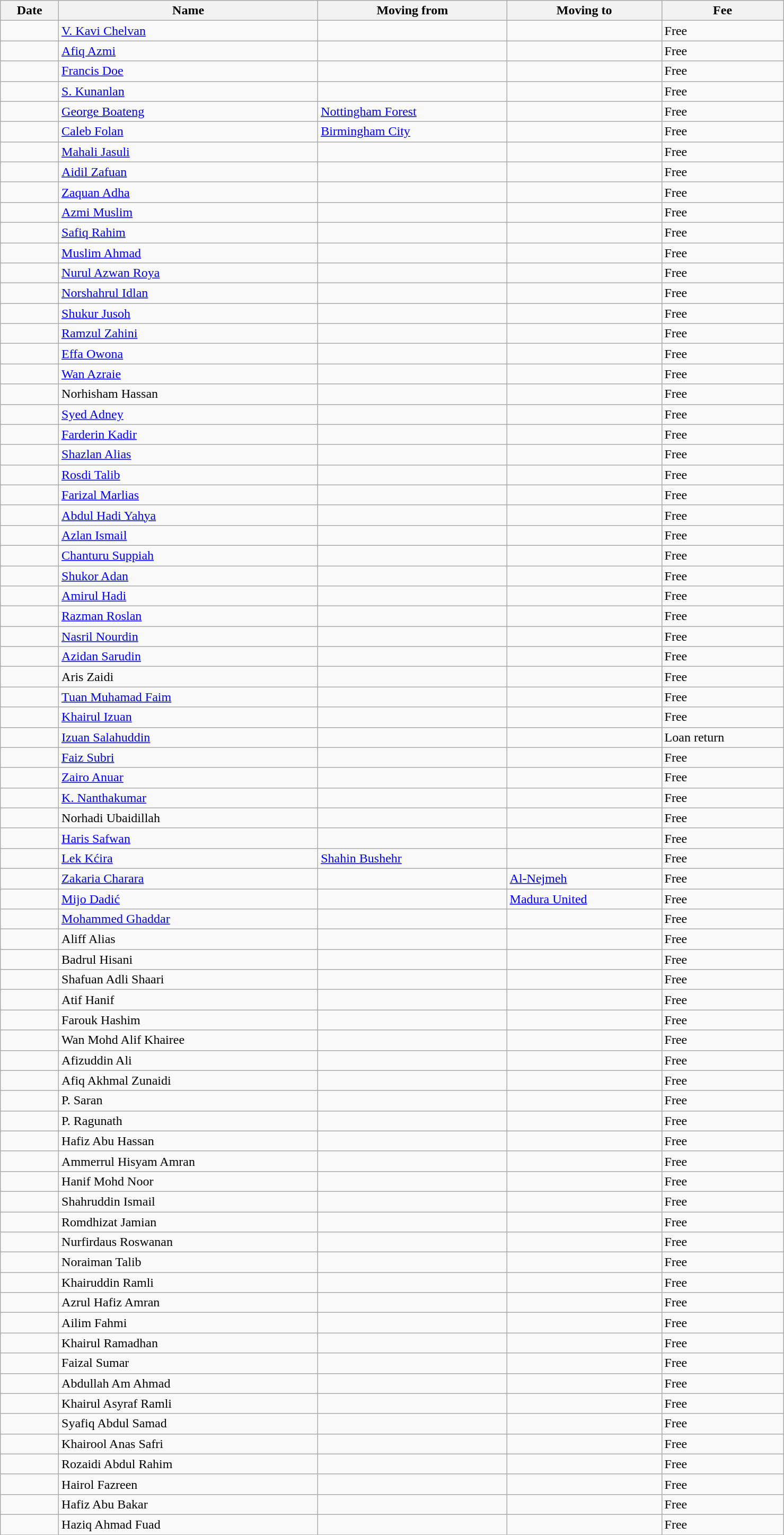<table class="wikitable sortable" style="width:78%; text-align:center; text-align:left;">
<tr>
<th>Date</th>
<th>Name</th>
<th>Moving from</th>
<th>Moving to</th>
<th>Fee</th>
</tr>
<tr>
<td></td>
<td> <a href='#'>V. Kavi Chelvan</a></td>
<td></td>
<td></td>
<td>Free</td>
</tr>
<tr>
<td></td>
<td> <a href='#'>Afiq Azmi</a></td>
<td></td>
<td></td>
<td>Free</td>
</tr>
<tr>
<td></td>
<td> <a href='#'>Francis Doe</a></td>
<td></td>
<td></td>
<td>Free</td>
</tr>
<tr>
<td></td>
<td> <a href='#'>S. Kunanlan</a></td>
<td></td>
<td></td>
<td>Free</td>
</tr>
<tr>
<td></td>
<td> <a href='#'>George Boateng</a></td>
<td> <a href='#'>Nottingham Forest</a></td>
<td></td>
<td>Free</td>
</tr>
<tr>
<td></td>
<td> <a href='#'>Caleb Folan</a></td>
<td> <a href='#'>Birmingham City</a></td>
<td></td>
<td>Free</td>
</tr>
<tr>
<td></td>
<td> <a href='#'>Mahali Jasuli</a></td>
<td></td>
<td></td>
<td>Free</td>
</tr>
<tr>
<td></td>
<td> <a href='#'>Aidil Zafuan</a></td>
<td></td>
<td></td>
<td>Free</td>
</tr>
<tr>
<td></td>
<td> <a href='#'>Zaquan Adha</a></td>
<td></td>
<td></td>
<td>Free</td>
</tr>
<tr>
<td></td>
<td> <a href='#'>Azmi Muslim</a></td>
<td></td>
<td></td>
<td>Free</td>
</tr>
<tr>
<td></td>
<td> <a href='#'>Safiq Rahim</a></td>
<td></td>
<td></td>
<td>Free</td>
</tr>
<tr>
<td></td>
<td> <a href='#'>Muslim Ahmad</a></td>
<td></td>
<td></td>
<td>Free</td>
</tr>
<tr>
<td></td>
<td> <a href='#'>Nurul Azwan Roya</a></td>
<td></td>
<td></td>
<td>Free</td>
</tr>
<tr>
<td></td>
<td> <a href='#'>Norshahrul Idlan</a></td>
<td></td>
<td></td>
<td>Free</td>
</tr>
<tr>
<td></td>
<td> <a href='#'>Shukur Jusoh</a></td>
<td></td>
<td></td>
<td>Free</td>
</tr>
<tr>
<td></td>
<td> <a href='#'>Ramzul Zahini</a></td>
<td></td>
<td></td>
<td>Free</td>
</tr>
<tr>
<td></td>
<td> <a href='#'>Effa Owona</a></td>
<td></td>
<td></td>
<td>Free</td>
</tr>
<tr>
<td></td>
<td> <a href='#'>Wan Azraie</a></td>
<td></td>
<td></td>
<td>Free</td>
</tr>
<tr>
<td></td>
<td> Norhisham Hassan</td>
<td></td>
<td></td>
<td>Free</td>
</tr>
<tr>
<td></td>
<td> <a href='#'>Syed Adney</a></td>
<td></td>
<td></td>
<td>Free</td>
</tr>
<tr>
<td></td>
<td> <a href='#'>Farderin Kadir</a></td>
<td></td>
<td></td>
<td>Free</td>
</tr>
<tr>
<td></td>
<td> <a href='#'>Shazlan Alias</a></td>
<td></td>
<td></td>
<td>Free</td>
</tr>
<tr>
<td></td>
<td> <a href='#'>Rosdi Talib</a></td>
<td></td>
<td></td>
<td>Free</td>
</tr>
<tr>
<td></td>
<td> <a href='#'>Farizal Marlias</a></td>
<td></td>
<td></td>
<td>Free</td>
</tr>
<tr>
<td></td>
<td> <a href='#'>Abdul Hadi Yahya</a></td>
<td></td>
<td></td>
<td>Free</td>
</tr>
<tr>
<td></td>
<td> <a href='#'>Azlan Ismail</a></td>
<td></td>
<td></td>
<td>Free</td>
</tr>
<tr>
<td></td>
<td> <a href='#'>Chanturu Suppiah</a></td>
<td></td>
<td></td>
<td>Free</td>
</tr>
<tr>
<td></td>
<td> <a href='#'>Shukor Adan</a></td>
<td></td>
<td></td>
<td>Free</td>
</tr>
<tr>
<td></td>
<td> <a href='#'>Amirul Hadi</a></td>
<td></td>
<td></td>
<td>Free</td>
</tr>
<tr>
<td></td>
<td> <a href='#'>Razman Roslan</a></td>
<td></td>
<td></td>
<td>Free</td>
</tr>
<tr>
<td></td>
<td> <a href='#'>Nasril Nourdin</a></td>
<td></td>
<td></td>
<td>Free</td>
</tr>
<tr>
<td></td>
<td> <a href='#'>Azidan Sarudin</a></td>
<td></td>
<td></td>
<td>Free</td>
</tr>
<tr>
<td></td>
<td> Aris Zaidi</td>
<td></td>
<td></td>
<td>Free</td>
</tr>
<tr>
<td></td>
<td> <a href='#'>Tuan Muhamad Faim</a></td>
<td></td>
<td></td>
<td>Free</td>
</tr>
<tr>
<td></td>
<td> <a href='#'>Khairul Izuan</a></td>
<td></td>
<td></td>
<td>Free</td>
</tr>
<tr>
<td></td>
<td> <a href='#'>Izuan Salahuddin</a></td>
<td></td>
<td></td>
<td>Loan return</td>
</tr>
<tr>
<td></td>
<td> <a href='#'>Faiz Subri</a></td>
<td></td>
<td></td>
<td>Free</td>
</tr>
<tr>
<td></td>
<td> <a href='#'>Zairo Anuar</a></td>
<td></td>
<td></td>
<td>Free</td>
</tr>
<tr>
<td></td>
<td> <a href='#'>K. Nanthakumar</a></td>
<td></td>
<td></td>
<td>Free</td>
</tr>
<tr>
<td></td>
<td> Norhadi Ubaidillah</td>
<td></td>
<td></td>
<td>Free</td>
</tr>
<tr>
<td></td>
<td> <a href='#'>Haris Safwan</a></td>
<td></td>
<td></td>
<td>Free</td>
</tr>
<tr>
<td></td>
<td> <a href='#'>Lek Kćira</a></td>
<td> <a href='#'>Shahin Bushehr</a></td>
<td></td>
<td>Free</td>
</tr>
<tr>
<td></td>
<td> <a href='#'>Zakaria Charara</a></td>
<td></td>
<td> <a href='#'>Al-Nejmeh</a></td>
<td>Free</td>
</tr>
<tr>
<td></td>
<td> <a href='#'>Mijo Dadić</a></td>
<td></td>
<td> <a href='#'>Madura United</a></td>
<td>Free</td>
</tr>
<tr>
<td></td>
<td> <a href='#'>Mohammed Ghaddar</a></td>
<td></td>
<td></td>
<td>Free</td>
</tr>
<tr>
<td></td>
<td> Aliff Alias</td>
<td></td>
<td></td>
<td>Free</td>
</tr>
<tr>
<td></td>
<td> Badrul Hisani</td>
<td></td>
<td></td>
<td>Free</td>
</tr>
<tr>
<td></td>
<td> Shafuan Adli Shaari</td>
<td></td>
<td></td>
<td>Free</td>
</tr>
<tr>
<td></td>
<td> Atif Hanif</td>
<td></td>
<td></td>
<td>Free</td>
</tr>
<tr>
<td></td>
<td> Farouk Hashim</td>
<td></td>
<td></td>
<td>Free</td>
</tr>
<tr>
<td></td>
<td> Wan Mohd Alif Khairee</td>
<td></td>
<td></td>
<td>Free</td>
</tr>
<tr>
<td></td>
<td> Afizuddin Ali</td>
<td></td>
<td></td>
<td>Free</td>
</tr>
<tr>
<td></td>
<td> Afiq Akhmal Zunaidi</td>
<td></td>
<td></td>
<td>Free</td>
</tr>
<tr>
<td></td>
<td> P. Saran</td>
<td></td>
<td></td>
<td>Free</td>
</tr>
<tr>
<td></td>
<td> P. Ragunath</td>
<td></td>
<td></td>
<td>Free</td>
</tr>
<tr>
<td></td>
<td> Hafiz Abu Hassan</td>
<td></td>
<td></td>
<td>Free</td>
</tr>
<tr>
<td></td>
<td> Ammerrul Hisyam Amran</td>
<td></td>
<td></td>
<td>Free</td>
</tr>
<tr>
<td></td>
<td> Hanif Mohd Noor</td>
<td></td>
<td></td>
<td>Free</td>
</tr>
<tr>
<td></td>
<td> Shahruddin Ismail</td>
<td></td>
<td></td>
<td>Free</td>
</tr>
<tr>
<td></td>
<td> Romdhizat Jamian</td>
<td></td>
<td></td>
<td>Free</td>
</tr>
<tr>
<td></td>
<td> Nurfirdaus Roswanan</td>
<td></td>
<td></td>
<td>Free</td>
</tr>
<tr>
<td></td>
<td> Noraiman Talib</td>
<td></td>
<td></td>
<td>Free</td>
</tr>
<tr>
<td></td>
<td> Khairuddin Ramli</td>
<td></td>
<td></td>
<td>Free</td>
</tr>
<tr>
<td></td>
<td> Azrul Hafiz Amran</td>
<td></td>
<td></td>
<td>Free</td>
</tr>
<tr>
<td></td>
<td> Ailim Fahmi</td>
<td></td>
<td></td>
<td>Free</td>
</tr>
<tr>
<td></td>
<td> Khairul Ramadhan</td>
<td></td>
<td></td>
<td>Free</td>
</tr>
<tr>
<td></td>
<td> Faizal Sumar</td>
<td></td>
<td></td>
<td>Free</td>
</tr>
<tr>
<td></td>
<td> Abdullah Am Ahmad</td>
<td></td>
<td></td>
<td>Free</td>
</tr>
<tr>
<td></td>
<td> Khairul Asyraf Ramli</td>
<td></td>
<td></td>
<td>Free</td>
</tr>
<tr>
<td></td>
<td> Syafiq Abdul Samad</td>
<td></td>
<td></td>
<td>Free</td>
</tr>
<tr>
<td></td>
<td> Khairool Anas Safri</td>
<td></td>
<td></td>
<td>Free</td>
</tr>
<tr>
<td></td>
<td> Rozaidi Abdul Rahim</td>
<td></td>
<td></td>
<td>Free</td>
</tr>
<tr>
<td></td>
<td> Hairol Fazreen</td>
<td></td>
<td></td>
<td>Free</td>
</tr>
<tr>
<td></td>
<td> Hafiz Abu Bakar</td>
<td></td>
<td></td>
<td>Free</td>
</tr>
<tr>
<td></td>
<td> Haziq Ahmad Fuad</td>
<td></td>
<td></td>
<td>Free</td>
</tr>
<tr>
</tr>
</table>
